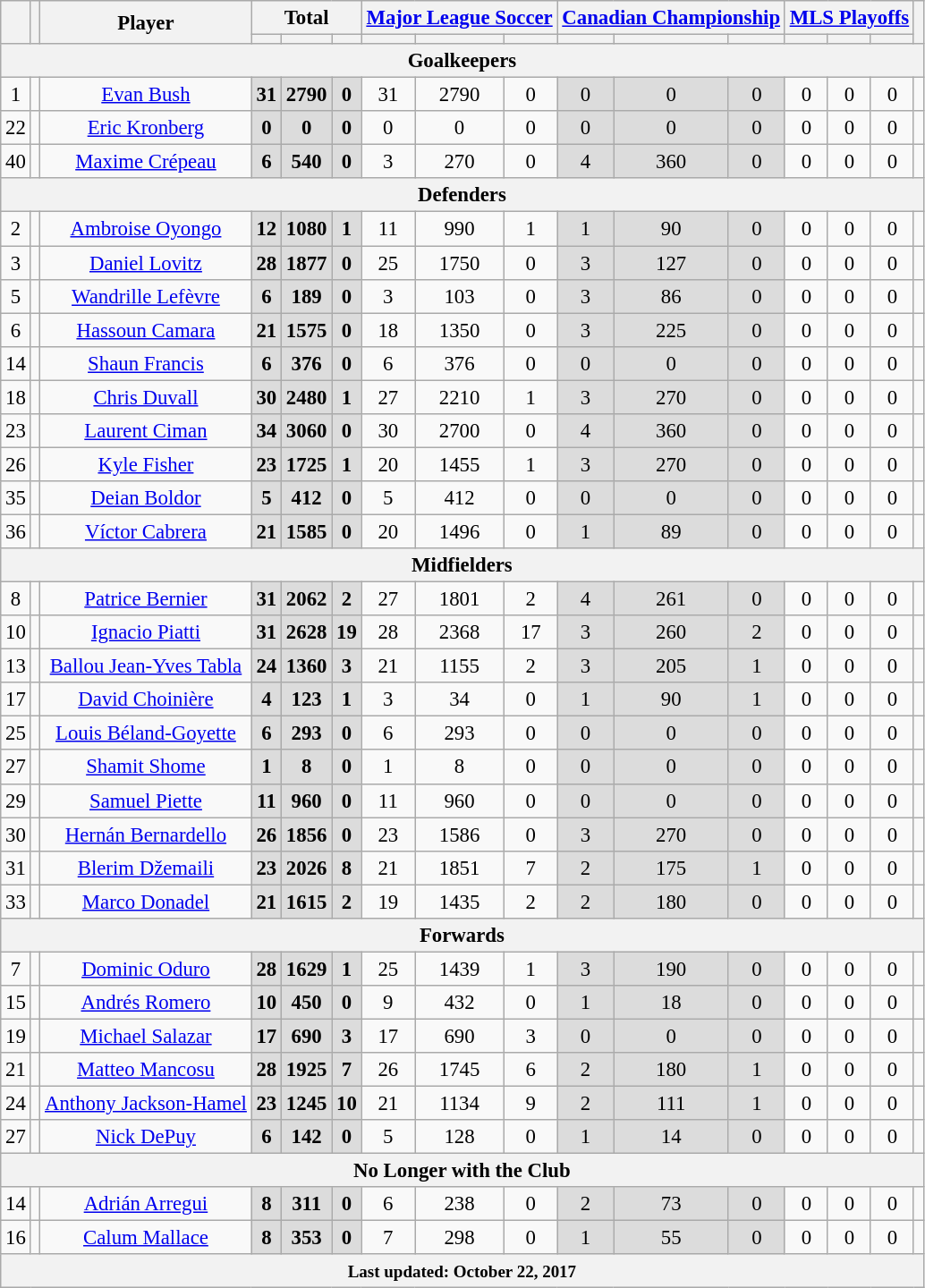<table class="wikitable sortable alternance" Style="text-align:  center;font-size:95%">
<tr>
<th rowspan="2"></th>
<th rowspan="2"></th>
<th rowspan="2">Player</th>
<th colspan="3">Total</th>
<th colspan="3"><a href='#'>Major League Soccer</a></th>
<th colspan="3"><a href='#'>Canadian Championship</a></th>
<th colspan="3"><a href='#'>MLS Playoffs</a></th>
<th rowspan="2"></th>
</tr>
<tr>
<th></th>
<th></th>
<th></th>
<th></th>
<th></th>
<th></th>
<th></th>
<th></th>
<th></th>
<th></th>
<th></th>
<th></th>
</tr>
<tr>
<th colspan="16">Goalkeepers</th>
</tr>
<tr>
<td>1</td>
<td></td>
<td><a href='#'>Evan Bush</a></td>
<td style="background:#DCDCDC"><strong>31</strong> </td>
<td style="background:#DCDCDC"><strong>2790</strong> </td>
<td style="background:#DCDCDC"><strong>0</strong> </td>
<td>31 </td>
<td>2790 </td>
<td>0 </td>
<td style="background:#DCDCDC">0 </td>
<td style="background:#DCDCDC">0 </td>
<td style="background:#DCDCDC">0 </td>
<td>0 </td>
<td>0 </td>
<td>0 </td>
<td></td>
</tr>
<tr>
<td>22</td>
<td></td>
<td><a href='#'>Eric Kronberg</a></td>
<td style="background:#DCDCDC"><strong>0</strong> </td>
<td style="background:#DCDCDC"><strong>0</strong> </td>
<td style="background:#DCDCDC"><strong>0</strong> </td>
<td>0 </td>
<td>0 </td>
<td>0 </td>
<td style="background:#DCDCDC">0 </td>
<td style="background:#DCDCDC">0 </td>
<td style="background:#DCDCDC">0 </td>
<td>0 </td>
<td>0 </td>
<td>0 </td>
<td></td>
</tr>
<tr>
<td>40</td>
<td></td>
<td><a href='#'>Maxime Crépeau</a></td>
<td style="background:#DCDCDC"><strong>6</strong> </td>
<td style="background:#DCDCDC"><strong>540</strong> </td>
<td style="background:#DCDCDC"><strong>0</strong> </td>
<td>3 </td>
<td>270 </td>
<td>0 </td>
<td style="background:#DCDCDC">4 </td>
<td style="background:#DCDCDC">360 </td>
<td style="background:#DCDCDC">0 </td>
<td>0 </td>
<td>0 </td>
<td>0 </td>
<td></td>
</tr>
<tr>
<th colspan="16">Defenders</th>
</tr>
<tr>
<td>2</td>
<td></td>
<td><a href='#'>Ambroise Oyongo</a></td>
<td style="background:#DCDCDC"><strong>12</strong> </td>
<td style="background:#DCDCDC"><strong>1080</strong> </td>
<td style="background:#DCDCDC"><strong>1</strong> </td>
<td>11 </td>
<td>990 </td>
<td>1 </td>
<td style="background:#DCDCDC">1 </td>
<td style="background:#DCDCDC">90 </td>
<td style="background:#DCDCDC">0 </td>
<td>0 </td>
<td>0 </td>
<td>0 </td>
<td></td>
</tr>
<tr>
<td>3</td>
<td></td>
<td><a href='#'>Daniel Lovitz</a></td>
<td style="background:#DCDCDC"><strong>28</strong> </td>
<td style="background:#DCDCDC"><strong>1877</strong> </td>
<td style="background:#DCDCDC"><strong>0</strong> </td>
<td>25 </td>
<td>1750 </td>
<td>0 </td>
<td style="background:#DCDCDC">3 </td>
<td style="background:#DCDCDC">127 </td>
<td style="background:#DCDCDC">0 </td>
<td>0 </td>
<td>0 </td>
<td>0 </td>
<td></td>
</tr>
<tr>
<td>5</td>
<td></td>
<td><a href='#'>Wandrille Lefèvre</a></td>
<td style="background:#DCDCDC"><strong>6</strong> </td>
<td style="background:#DCDCDC"><strong>189</strong> </td>
<td style="background:#DCDCDC"><strong>0</strong> </td>
<td>3 </td>
<td>103 </td>
<td>0 </td>
<td style="background:#DCDCDC">3 </td>
<td style="background:#DCDCDC">86 </td>
<td style="background:#DCDCDC">0 </td>
<td>0 </td>
<td>0 </td>
<td>0 </td>
<td></td>
</tr>
<tr>
<td>6</td>
<td></td>
<td><a href='#'>Hassoun Camara</a></td>
<td style="background:#DCDCDC"><strong>21</strong> </td>
<td style="background:#DCDCDC"><strong>1575</strong> </td>
<td style="background:#DCDCDC"><strong>0</strong> </td>
<td>18 </td>
<td>1350 </td>
<td>0 </td>
<td style="background:#DCDCDC">3 </td>
<td style="background:#DCDCDC">225 </td>
<td style="background:#DCDCDC">0 </td>
<td>0 </td>
<td>0 </td>
<td>0 </td>
<td></td>
</tr>
<tr>
<td>14</td>
<td></td>
<td><a href='#'>Shaun Francis</a></td>
<td style="background:#DCDCDC"><strong>6</strong> </td>
<td style="background:#DCDCDC"><strong>376</strong> </td>
<td style="background:#DCDCDC"><strong>0</strong> </td>
<td>6 </td>
<td>376 </td>
<td>0 </td>
<td style="background:#DCDCDC">0 </td>
<td style="background:#DCDCDC">0 </td>
<td style="background:#DCDCDC">0 </td>
<td>0 </td>
<td>0 </td>
<td>0 </td>
<td></td>
</tr>
<tr>
<td>18</td>
<td></td>
<td><a href='#'>Chris Duvall</a></td>
<td style="background:#DCDCDC"><strong>30</strong> </td>
<td style="background:#DCDCDC"><strong>2480</strong> </td>
<td style="background:#DCDCDC"><strong>1</strong> </td>
<td>27 </td>
<td>2210 </td>
<td>1 </td>
<td style="background:#DCDCDC">3 </td>
<td style="background:#DCDCDC">270 </td>
<td style="background:#DCDCDC">0 </td>
<td>0 </td>
<td>0 </td>
<td>0 </td>
<td></td>
</tr>
<tr>
<td>23</td>
<td></td>
<td><a href='#'>Laurent Ciman</a></td>
<td style="background:#DCDCDC"><strong>34</strong> </td>
<td style="background:#DCDCDC"><strong>3060</strong> </td>
<td style="background:#DCDCDC"><strong>0</strong> </td>
<td>30 </td>
<td>2700 </td>
<td>0 </td>
<td style="background:#DCDCDC">4 </td>
<td style="background:#DCDCDC">360 </td>
<td style="background:#DCDCDC">0 </td>
<td>0 </td>
<td>0 </td>
<td>0 </td>
<td></td>
</tr>
<tr>
<td>26</td>
<td></td>
<td><a href='#'>Kyle Fisher</a></td>
<td style="background:#DCDCDC"><strong>23</strong> </td>
<td style="background:#DCDCDC"><strong>1725</strong> </td>
<td style="background:#DCDCDC"><strong>1</strong> </td>
<td>20 </td>
<td>1455 </td>
<td>1 </td>
<td style="background:#DCDCDC">3 </td>
<td style="background:#DCDCDC">270 </td>
<td style="background:#DCDCDC">0 </td>
<td>0 </td>
<td>0 </td>
<td>0 </td>
<td></td>
</tr>
<tr>
<td>35</td>
<td></td>
<td><a href='#'>Deian Boldor</a></td>
<td style="background:#DCDCDC"><strong>5</strong> </td>
<td style="background:#DCDCDC"><strong>412</strong> </td>
<td style="background:#DCDCDC"><strong>0</strong> </td>
<td>5 </td>
<td>412 </td>
<td>0 </td>
<td style="background:#DCDCDC">0 </td>
<td style="background:#DCDCDC">0 </td>
<td style="background:#DCDCDC">0 </td>
<td>0 </td>
<td>0 </td>
<td>0 </td>
<td></td>
</tr>
<tr>
<td>36</td>
<td></td>
<td><a href='#'>Víctor Cabrera</a></td>
<td style="background:#DCDCDC"><strong>21</strong> </td>
<td style="background:#DCDCDC"><strong>1585</strong> </td>
<td style="background:#DCDCDC"><strong>0</strong> </td>
<td>20 </td>
<td>1496 </td>
<td>0 </td>
<td style="background:#DCDCDC">1 </td>
<td style="background:#DCDCDC">89 </td>
<td style="background:#DCDCDC">0 </td>
<td>0 </td>
<td>0 </td>
<td>0 </td>
<td></td>
</tr>
<tr>
<th colspan="16">Midfielders</th>
</tr>
<tr>
<td>8</td>
<td></td>
<td><a href='#'>Patrice Bernier</a></td>
<td style="background:#DCDCDC"><strong>31</strong> </td>
<td style="background:#DCDCDC"><strong>2062</strong> </td>
<td style="background:#DCDCDC"><strong>2</strong> </td>
<td>27 </td>
<td>1801 </td>
<td>2 </td>
<td style="background:#DCDCDC">4 </td>
<td style="background:#DCDCDC">261 </td>
<td style="background:#DCDCDC">0 </td>
<td>0 </td>
<td>0 </td>
<td>0 </td>
<td></td>
</tr>
<tr>
<td>10</td>
<td></td>
<td><a href='#'>Ignacio Piatti</a></td>
<td style="background:#DCDCDC"><strong>31</strong> </td>
<td style="background:#DCDCDC"><strong>2628</strong> </td>
<td style="background:#DCDCDC"><strong>19</strong> </td>
<td>28 </td>
<td>2368 </td>
<td>17 </td>
<td style="background:#DCDCDC">3 </td>
<td style="background:#DCDCDC">260 </td>
<td style="background:#DCDCDC">2 </td>
<td>0 </td>
<td>0 </td>
<td>0 </td>
<td></td>
</tr>
<tr>
<td>13</td>
<td></td>
<td><a href='#'>Ballou Jean-Yves Tabla</a></td>
<td style="background:#DCDCDC"><strong>24</strong> </td>
<td style="background:#DCDCDC"><strong>1360</strong> </td>
<td style="background:#DCDCDC"><strong>3</strong> </td>
<td>21 </td>
<td>1155 </td>
<td>2 </td>
<td style="background:#DCDCDC">3 </td>
<td style="background:#DCDCDC">205 </td>
<td style="background:#DCDCDC">1 </td>
<td>0 </td>
<td>0 </td>
<td>0 </td>
<td></td>
</tr>
<tr>
<td>17</td>
<td></td>
<td><a href='#'>David Choinière</a></td>
<td style="background:#DCDCDC"><strong>4</strong> </td>
<td style="background:#DCDCDC"><strong>123</strong> </td>
<td style="background:#DCDCDC"><strong>1</strong> </td>
<td>3 </td>
<td>34 </td>
<td>0 </td>
<td style="background:#DCDCDC">1 </td>
<td style="background:#DCDCDC">90 </td>
<td style="background:#DCDCDC">1 </td>
<td>0 </td>
<td>0 </td>
<td>0 </td>
<td></td>
</tr>
<tr>
<td>25</td>
<td></td>
<td><a href='#'>Louis Béland-Goyette</a></td>
<td style="background:#DCDCDC"><strong>6</strong> </td>
<td style="background:#DCDCDC"><strong>293</strong> </td>
<td style="background:#DCDCDC"><strong>0</strong> </td>
<td>6 </td>
<td>293 </td>
<td>0 </td>
<td style="background:#DCDCDC">0 </td>
<td style="background:#DCDCDC">0 </td>
<td style="background:#DCDCDC">0 </td>
<td>0 </td>
<td>0 </td>
<td>0 </td>
<td></td>
</tr>
<tr>
<td>27</td>
<td></td>
<td><a href='#'>Shamit Shome</a></td>
<td style="background:#DCDCDC"><strong>1</strong> </td>
<td style="background:#DCDCDC"><strong>8</strong> </td>
<td style="background:#DCDCDC"><strong>0</strong> </td>
<td>1 </td>
<td>8 </td>
<td>0 </td>
<td style="background:#DCDCDC">0 </td>
<td style="background:#DCDCDC">0 </td>
<td style="background:#DCDCDC">0 </td>
<td>0 </td>
<td>0 </td>
<td>0 </td>
<td></td>
</tr>
<tr>
<td>29</td>
<td></td>
<td><a href='#'>Samuel Piette</a></td>
<td style="background:#DCDCDC"><strong>11</strong> </td>
<td style="background:#DCDCDC"><strong>960</strong> </td>
<td style="background:#DCDCDC"><strong>0</strong> </td>
<td>11 </td>
<td>960 </td>
<td>0 </td>
<td style="background:#DCDCDC">0 </td>
<td style="background:#DCDCDC">0 </td>
<td style="background:#DCDCDC">0 </td>
<td>0 </td>
<td>0 </td>
<td>0 </td>
<td></td>
</tr>
<tr>
<td>30</td>
<td></td>
<td><a href='#'>Hernán Bernardello</a></td>
<td style="background:#DCDCDC"><strong>26</strong> </td>
<td style="background:#DCDCDC"><strong>1856</strong> </td>
<td style="background:#DCDCDC"><strong>0</strong> </td>
<td>23 </td>
<td>1586 </td>
<td>0 </td>
<td style="background:#DCDCDC">3 </td>
<td style="background:#DCDCDC">270 </td>
<td style="background:#DCDCDC">0 </td>
<td>0 </td>
<td>0 </td>
<td>0 </td>
<td></td>
</tr>
<tr>
<td>31</td>
<td></td>
<td><a href='#'>Blerim Džemaili</a></td>
<td style="background:#DCDCDC"><strong>23</strong> </td>
<td style="background:#DCDCDC"><strong>2026</strong> </td>
<td style="background:#DCDCDC"><strong>8</strong> </td>
<td>21 </td>
<td>1851 </td>
<td>7 </td>
<td style="background:#DCDCDC">2 </td>
<td style="background:#DCDCDC">175 </td>
<td style="background:#DCDCDC">1 </td>
<td>0 </td>
<td>0 </td>
<td>0 </td>
<td></td>
</tr>
<tr>
<td>33</td>
<td></td>
<td><a href='#'>Marco Donadel</a></td>
<td style="background:#DCDCDC"><strong>21</strong> </td>
<td style="background:#DCDCDC"><strong>1615</strong> </td>
<td style="background:#DCDCDC"><strong>2</strong> </td>
<td>19 </td>
<td>1435 </td>
<td>2 </td>
<td style="background:#DCDCDC">2 </td>
<td style="background:#DCDCDC">180 </td>
<td style="background:#DCDCDC">0 </td>
<td>0 </td>
<td>0 </td>
<td>0 </td>
<td></td>
</tr>
<tr>
<th colspan="16">Forwards</th>
</tr>
<tr>
<td>7</td>
<td></td>
<td><a href='#'>Dominic Oduro</a></td>
<td style="background:#DCDCDC"><strong>28</strong> </td>
<td style="background:#DCDCDC"><strong>1629</strong> </td>
<td style="background:#DCDCDC"><strong>1</strong> </td>
<td>25 </td>
<td>1439 </td>
<td>1 </td>
<td style="background:#DCDCDC">3 </td>
<td style="background:#DCDCDC">190 </td>
<td style="background:#DCDCDC">0 </td>
<td>0 </td>
<td>0 </td>
<td>0 </td>
<td></td>
</tr>
<tr>
<td>15</td>
<td></td>
<td><a href='#'>Andrés Romero</a></td>
<td style="background:#DCDCDC"><strong>10</strong> </td>
<td style="background:#DCDCDC"><strong>450</strong> </td>
<td style="background:#DCDCDC"><strong>0</strong> </td>
<td>9 </td>
<td>432 </td>
<td>0 </td>
<td style="background:#DCDCDC">1 </td>
<td style="background:#DCDCDC">18 </td>
<td style="background:#DCDCDC">0 </td>
<td>0 </td>
<td>0 </td>
<td>0 </td>
<td></td>
</tr>
<tr>
<td>19</td>
<td></td>
<td><a href='#'>Michael Salazar</a></td>
<td style="background:#DCDCDC"><strong>17</strong> </td>
<td style="background:#DCDCDC"><strong>690</strong> </td>
<td style="background:#DCDCDC"><strong>3</strong> </td>
<td>17 </td>
<td>690 </td>
<td>3 </td>
<td style="background:#DCDCDC">0 </td>
<td style="background:#DCDCDC">0 </td>
<td style="background:#DCDCDC">0 </td>
<td>0 </td>
<td>0 </td>
<td>0 </td>
<td></td>
</tr>
<tr>
<td>21</td>
<td></td>
<td><a href='#'>Matteo Mancosu</a></td>
<td style="background:#DCDCDC"><strong>28</strong> </td>
<td style="background:#DCDCDC"><strong>1925</strong> </td>
<td style="background:#DCDCDC"><strong>7</strong> </td>
<td>26 </td>
<td>1745 </td>
<td>6 </td>
<td style="background:#DCDCDC">2 </td>
<td style="background:#DCDCDC">180 </td>
<td style="background:#DCDCDC">1 </td>
<td>0 </td>
<td>0 </td>
<td>0 </td>
<td></td>
</tr>
<tr>
<td>24</td>
<td></td>
<td><a href='#'>Anthony Jackson-Hamel</a></td>
<td style="background:#DCDCDC"><strong>23</strong> </td>
<td style="background:#DCDCDC"><strong>1245</strong> </td>
<td style="background:#DCDCDC"><strong>10</strong> </td>
<td>21 </td>
<td>1134 </td>
<td>9 </td>
<td style="background:#DCDCDC">2 </td>
<td style="background:#DCDCDC">111 </td>
<td style="background:#DCDCDC">1 </td>
<td>0 </td>
<td>0 </td>
<td>0 </td>
<td></td>
</tr>
<tr>
<td>27</td>
<td></td>
<td><a href='#'>Nick DePuy</a></td>
<td style="background:#DCDCDC"><strong>6</strong> </td>
<td style="background:#DCDCDC"><strong>142</strong> </td>
<td style="background:#DCDCDC"><strong>0</strong> </td>
<td>5 </td>
<td>128 </td>
<td>0 </td>
<td style="background:#DCDCDC">1 </td>
<td style="background:#DCDCDC">14 </td>
<td style="background:#DCDCDC">0 </td>
<td>0 </td>
<td>0 </td>
<td>0 </td>
<td></td>
</tr>
<tr>
<th colspan="16">No Longer with the Club</th>
</tr>
<tr>
<td>14</td>
<td></td>
<td><a href='#'>Adrián Arregui</a></td>
<td style="background:#DCDCDC"><strong>8</strong> </td>
<td style="background:#DCDCDC"><strong>311</strong> </td>
<td style="background:#DCDCDC"><strong>0</strong> </td>
<td>6 </td>
<td>238 </td>
<td>0 </td>
<td style="background:#DCDCDC">2 </td>
<td style="background:#DCDCDC">73 </td>
<td style="background:#DCDCDC">0 </td>
<td>0 </td>
<td>0 </td>
<td>0 </td>
<td></td>
</tr>
<tr>
<td>16</td>
<td></td>
<td><a href='#'>Calum Mallace</a></td>
<td style="background:#DCDCDC"><strong>8</strong> </td>
<td style="background:#DCDCDC"><strong>353</strong> </td>
<td style="background:#DCDCDC"><strong>0</strong> </td>
<td>7 </td>
<td>298 </td>
<td>0 </td>
<td style="background:#DCDCDC">1 </td>
<td style="background:#DCDCDC">55 </td>
<td style="background:#DCDCDC">0 </td>
<td>0 </td>
<td>0 </td>
<td>0 </td>
<td></td>
</tr>
<tr>
<th colspan="16"><small>Last updated: October 22, 2017</small></th>
</tr>
</table>
